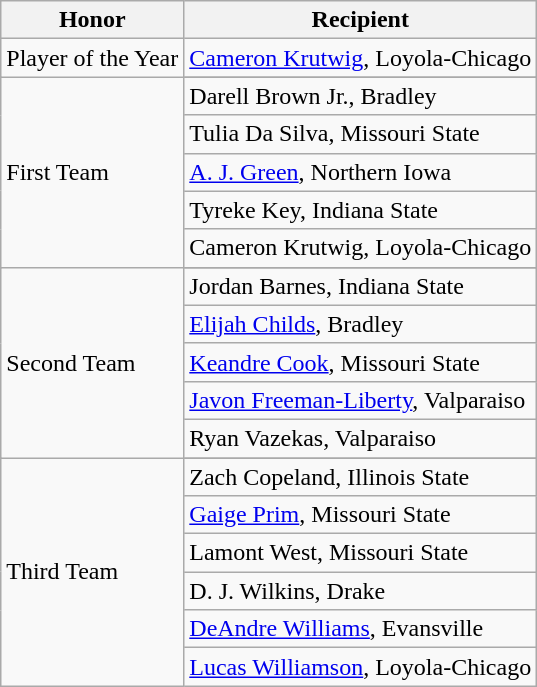<table class="wikitable" border="1">
<tr>
<th>Honor</th>
<th>Recipient</th>
</tr>
<tr>
<td>Player of the Year</td>
<td><a href='#'>Cameron Krutwig</a>, Loyola-Chicago</td>
</tr>
<tr>
<td rowspan="6" valign="middle">First Team</td>
</tr>
<tr>
<td>Darell Brown Jr., Bradley</td>
</tr>
<tr>
<td>Tulia Da Silva, Missouri State</td>
</tr>
<tr>
<td><a href='#'>A. J. Green</a>, Northern Iowa</td>
</tr>
<tr>
<td>Tyreke Key, Indiana State</td>
</tr>
<tr>
<td>Cameron Krutwig, Loyola-Chicago</td>
</tr>
<tr>
<td rowspan="6" valign="middle">Second Team</td>
</tr>
<tr>
<td>Jordan Barnes, Indiana State</td>
</tr>
<tr>
<td><a href='#'>Elijah Childs</a>, Bradley</td>
</tr>
<tr>
<td><a href='#'>Keandre Cook</a>, Missouri State</td>
</tr>
<tr>
<td><a href='#'>Javon Freeman-Liberty</a>, Valparaiso</td>
</tr>
<tr>
<td>Ryan Vazekas, Valparaiso</td>
</tr>
<tr>
<td rowspan="7" valign="middle">Third Team</td>
</tr>
<tr>
<td>Zach Copeland, Illinois State</td>
</tr>
<tr>
<td><a href='#'>Gaige Prim</a>, Missouri State</td>
</tr>
<tr>
<td>Lamont West, Missouri State</td>
</tr>
<tr>
<td>D. J. Wilkins, Drake</td>
</tr>
<tr>
<td><a href='#'>DeAndre Williams</a>, Evansville</td>
</tr>
<tr>
<td><a href='#'>Lucas Williamson</a>, Loyola-Chicago</td>
</tr>
</table>
